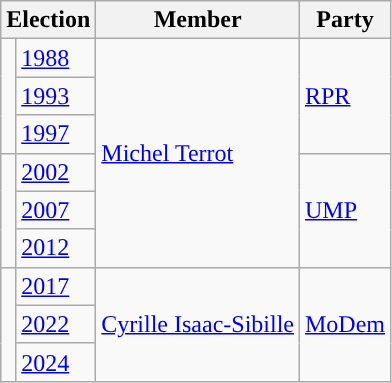<table class="wikitable">
<tr>
<th colspan=2>Election</th>
<th>Member</th>
<th>Party</th>
</tr>
<tr>
<td rowspan="3" style="background-color: "></td>
<td><a href='#'>1988</a></td>
<td rowspan="6"><a href='#'>Michel Terrot</a></td>
<td rowspan="3"><a href='#'>RPR</a></td>
</tr>
<tr>
<td><a href='#'>1993</a></td>
</tr>
<tr>
<td><a href='#'>1997</a></td>
</tr>
<tr>
<td rowspan="3" style="background-color: "></td>
<td><a href='#'>2002</a></td>
<td rowspan="3"><a href='#'>UMP</a></td>
</tr>
<tr>
<td><a href='#'>2007</a></td>
</tr>
<tr>
<td><a href='#'>2012</a></td>
</tr>
<tr>
<td rowspan="3" style="background-color: "></td>
<td><a href='#'>2017</a></td>
<td rowspan="3"><a href='#'>Cyrille Isaac-Sibille</a></td>
<td rowspan="3"><a href='#'>MoDem</a></td>
</tr>
<tr>
<td><a href='#'>2022</a></td>
</tr>
<tr>
<td><a href='#'>2024</a></td>
</tr>
</table>
